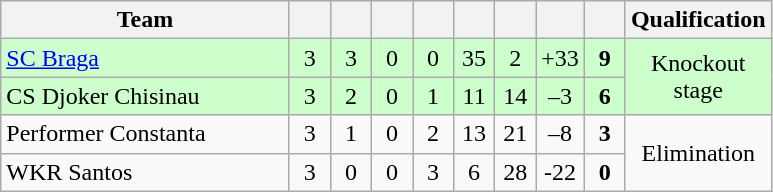<table class="wikitable" style="text-align: center;">
<tr>
<th width="185">Team</th>
<th width="20"></th>
<th width="20"></th>
<th width="20"></th>
<th width="20"></th>
<th width="20"></th>
<th width="20"></th>
<th width="20"></th>
<th width="20"></th>
<th width="20">Qualification</th>
</tr>
<tr bgcolor=#ccffcc>
<td align=left> <a href='#'>SC Braga</a></td>
<td>3</td>
<td>3</td>
<td>0</td>
<td>0</td>
<td>35</td>
<td>2</td>
<td>+33</td>
<td><strong>9</strong></td>
<td rowspan=2>Knockout stage</td>
</tr>
<tr bgcolor=#ccffcc>
<td align=left> CS Djoker Chisinau</td>
<td>3</td>
<td>2</td>
<td>0</td>
<td>1</td>
<td>11</td>
<td>14</td>
<td>–3</td>
<td><strong>6</strong></td>
</tr>
<tr>
<td align=left> Performer Constanta</td>
<td>3</td>
<td>1</td>
<td>0</td>
<td>2</td>
<td>13</td>
<td>21</td>
<td>–8</td>
<td><strong>3</strong></td>
<td rowspan=2>Elimination</td>
</tr>
<tr>
<td align=left> WKR Santos</td>
<td>3</td>
<td>0</td>
<td>0</td>
<td>3</td>
<td>6</td>
<td>28</td>
<td>-22</td>
<td><strong>0</strong></td>
</tr>
</table>
